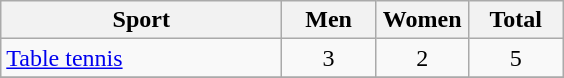<table class="wikitable sortable" style="text-align:center;">
<tr>
<th width=180>Sport</th>
<th width=55>Men</th>
<th width=55>Women</th>
<th width=55>Total</th>
</tr>
<tr>
<td align=left><a href='#'>Table tennis</a></td>
<td>3</td>
<td>2</td>
<td>5</td>
</tr>
<tr>
</tr>
</table>
